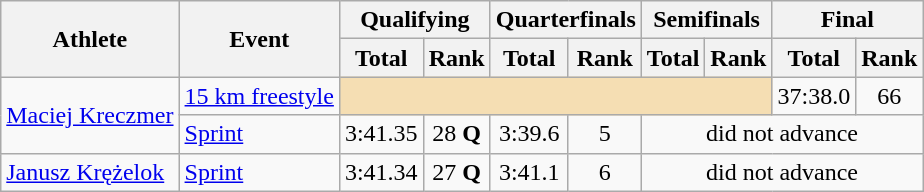<table class="wikitable">
<tr>
<th rowspan="2">Athlete</th>
<th rowspan="2">Event</th>
<th colspan="2">Qualifying</th>
<th colspan="2">Quarterfinals</th>
<th colspan="2">Semifinals</th>
<th colspan="2">Final</th>
</tr>
<tr>
<th>Total</th>
<th>Rank</th>
<th>Total</th>
<th>Rank</th>
<th>Total</th>
<th>Rank</th>
<th>Total</th>
<th>Rank</th>
</tr>
<tr>
<td rowspan=2><a href='#'>Maciej Kreczmer</a></td>
<td><a href='#'>15 km freestyle</a></td>
<td colspan=6 align=center bgcolor=wheat></td>
<td align="center">37:38.0</td>
<td align="center">66</td>
</tr>
<tr>
<td><a href='#'>Sprint</a></td>
<td align="center">3:41.35</td>
<td align="center">28 <strong>Q</strong></td>
<td align="center">3:39.6</td>
<td align="center">5</td>
<td align="center" colspan=4>did not advance</td>
</tr>
<tr>
<td><a href='#'>Janusz Krężelok</a></td>
<td><a href='#'>Sprint</a></td>
<td align="center">3:41.34</td>
<td align="center">27 <strong>Q</strong></td>
<td align="center">3:41.1</td>
<td align="center">6</td>
<td align="center" colspan=4>did not advance</td>
</tr>
</table>
